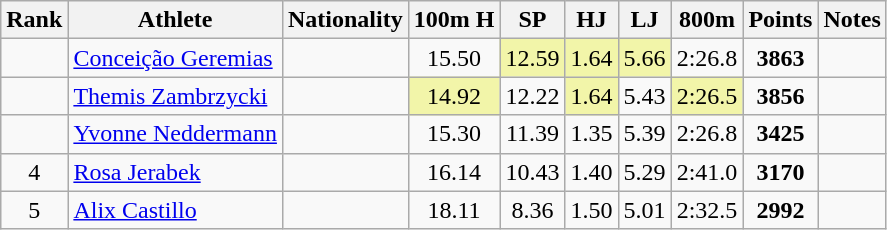<table class="wikitable sortable" style=" text-align:center;">
<tr>
<th>Rank</th>
<th>Athlete</th>
<th>Nationality</th>
<th>100m H</th>
<th>SP</th>
<th>HJ</th>
<th>LJ</th>
<th>800m</th>
<th>Points</th>
<th>Notes</th>
</tr>
<tr>
<td></td>
<td align=left><a href='#'>Conceição Geremias</a></td>
<td align=left></td>
<td>15.50</td>
<td bgcolor=#F2F5A9>12.59</td>
<td bgcolor=#F2F5A9>1.64</td>
<td bgcolor=#F2F5A9>5.66</td>
<td>2:26.8</td>
<td><strong>3863</strong></td>
<td></td>
</tr>
<tr>
<td></td>
<td align=left><a href='#'>Themis Zambrzycki</a></td>
<td align=left></td>
<td bgcolor=#F2F5A9>14.92</td>
<td>12.22</td>
<td bgcolor=#F2F5A9>1.64</td>
<td>5.43</td>
<td bgcolor=#F2F5A9>2:26.5</td>
<td><strong>3856</strong></td>
<td></td>
</tr>
<tr>
<td></td>
<td align=left><a href='#'>Yvonne Neddermann</a></td>
<td align=left></td>
<td>15.30</td>
<td>11.39</td>
<td>1.35</td>
<td>5.39</td>
<td>2:26.8</td>
<td><strong>3425</strong></td>
<td></td>
</tr>
<tr>
<td>4</td>
<td align=left><a href='#'>Rosa Jerabek</a></td>
<td align=left></td>
<td>16.14</td>
<td>10.43</td>
<td>1.40</td>
<td>5.29</td>
<td>2:41.0</td>
<td><strong>3170</strong></td>
<td></td>
</tr>
<tr>
<td>5</td>
<td align=left><a href='#'>Alix Castillo</a></td>
<td align=left></td>
<td>18.11</td>
<td>8.36</td>
<td>1.50</td>
<td>5.01</td>
<td>2:32.5</td>
<td><strong>2992</strong></td>
<td></td>
</tr>
</table>
